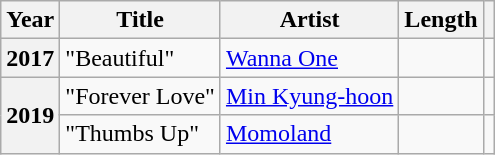<table class="wikitable sortable plainrowheaders">
<tr>
<th scope="col">Year</th>
<th scope="col">Title</th>
<th scope="col">Artist</th>
<th scope="col">Length</th>
<th scope="col" class="unsortable"></th>
</tr>
<tr>
<th scope="row">2017</th>
<td>"Beautiful"</td>
<td><a href='#'>Wanna One</a></td>
<td style="text-align:center"></td>
<td style="text-align:center"></td>
</tr>
<tr>
<th scope="row" rowspan="2">2019</th>
<td>"Forever Love"</td>
<td><a href='#'>Min Kyung-hoon</a></td>
<td style="text-align:center"></td>
<td style="text-align:center"></td>
</tr>
<tr>
<td>"Thumbs Up"</td>
<td><a href='#'>Momoland</a></td>
<td style="text-align:center"></td>
<td style="text-align:center"></td>
</tr>
</table>
